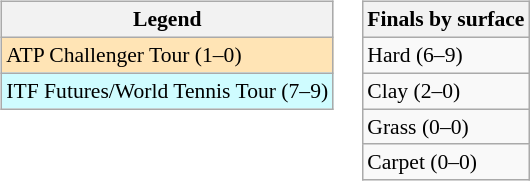<table>
<tr valign=top>
<td><br><table class=wikitable style=font-size:90%>
<tr>
<th>Legend</th>
</tr>
<tr bgcolor=moccasin>
<td>ATP Challenger Tour (1–0)</td>
</tr>
<tr bgcolor=#cffcff>
<td>ITF Futures/World Tennis Tour (7–9)</td>
</tr>
</table>
</td>
<td><br><table class=wikitable style=font-size:90%>
<tr>
<th>Finals by surface</th>
</tr>
<tr>
<td>Hard (6–9)</td>
</tr>
<tr>
<td>Clay (2–0)</td>
</tr>
<tr>
<td>Grass (0–0)</td>
</tr>
<tr>
<td>Carpet (0–0)</td>
</tr>
</table>
</td>
</tr>
</table>
